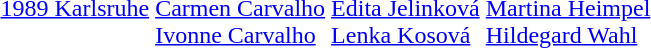<table>
<tr>
<td><a href='#'>1989 Karlsruhe</a></td>
<td><br><a href='#'>Carmen Carvalho</a><br><a href='#'>Ivonne Carvalho</a></td>
<td><br><a href='#'>Edita Jelinková</a><br><a href='#'>Lenka Kosová</a></td>
<td><br><a href='#'>Martina Heimpel</a><br><a href='#'>Hildegard Wahl</a></td>
</tr>
</table>
